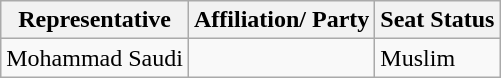<table class="wikitable">
<tr>
<th>Representative</th>
<th>Affiliation/ Party</th>
<th>Seat Status</th>
</tr>
<tr>
<td>Mohammad Saudi</td>
<td></td>
<td>Muslim</td>
</tr>
</table>
